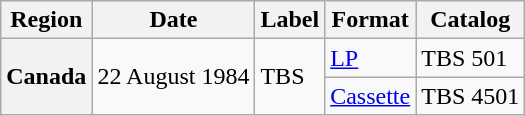<table class="wikitable plainrowheaders">
<tr>
<th>Region</th>
<th>Date</th>
<th>Label</th>
<th>Format</th>
<th>Catalog</th>
</tr>
<tr>
<th scope="row" rowspan="2">Canada</th>
<td rowspan="2">22 August 1984</td>
<td rowspan="2">TBS</td>
<td><a href='#'>LP</a></td>
<td>TBS 501</td>
</tr>
<tr>
<td><a href='#'>Cassette</a></td>
<td>TBS 4501</td>
</tr>
</table>
